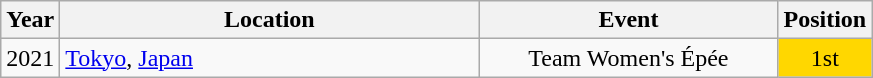<table class="wikitable" style="text-align:center;">
<tr>
<th>Year</th>
<th style="width:17em">Location</th>
<th style="width:12em">Event</th>
<th>Position</th>
</tr>
<tr>
<td>2021</td>
<td rowspan="1" align="left"> <a href='#'>Tokyo</a>, <a href='#'>Japan</a></td>
<td>Team Women's Épée</td>
<td bgcolor="gold">1st</td>
</tr>
</table>
